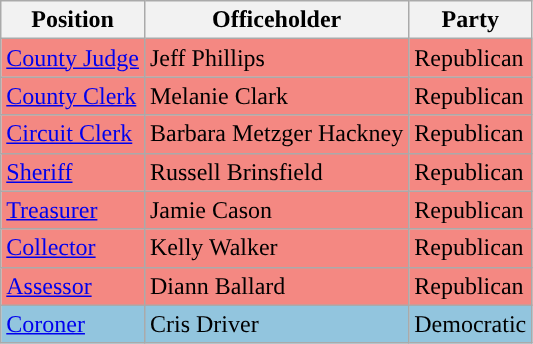<table class="wikitable mw-collapsible">
<tr>
<th>Position</th>
<th>Officeholder</th>
<th>Party</th>
</tr>
<tr style="background-color: #F48882;">
<td><a href='#'>County Judge</a></td>
<td>Jeff Phillips</td>
<td>Republican</td>
</tr>
<tr style="background-color: #F48882;">
<td><a href='#'>County Clerk</a></td>
<td>Melanie Clark</td>
<td>Republican</td>
</tr>
<tr style="background-color: #F48882;">
<td><a href='#'>Circuit Clerk</a></td>
<td>Barbara Metzger Hackney</td>
<td>Republican</td>
</tr>
<tr style="background-color: #F48882;">
<td><a href='#'>Sheriff</a></td>
<td>Russell Brinsfield</td>
<td>Republican</td>
</tr>
<tr style="background-color: #F48882;">
<td><a href='#'>Treasurer</a></td>
<td>Jamie Cason</td>
<td>Republican</td>
</tr>
<tr style="background-color: #F48882;">
<td><a href='#'>Collector</a></td>
<td>Kelly Walker</td>
<td>Republican</td>
</tr>
<tr style="background-color: #F48882;">
<td><a href='#'>Assessor</a></td>
<td>Diann Ballard</td>
<td>Republican</td>
</tr>
<tr style="background-color: #92C5DE;">
<td><a href='#'>Coroner</a></td>
<td>Cris Driver</td>
<td>Democratic</td>
</tr>
</table>
